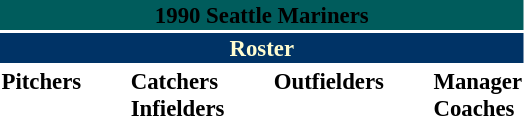<table class="toccolours" style="font-size: 95%;">
<tr>
<th colspan="10" style="background-color: #005c5c; color= #9ECEEE; text-align: center;">1990 Seattle Mariners</th>
</tr>
<tr>
<td colspan="10" style="background-color: #003366; color: #FFFDD0; text-align: center;"><strong>Roster</strong></td>
</tr>
<tr>
<td valign="top"><strong>Pitchers</strong><br>




















</td>
<td width="25px"></td>
<td valign="top"><strong>Catchers</strong><br>


<strong>Infielders</strong>









</td>
<td width="25px"></td>
<td valign="top"><strong>Outfielders</strong><br>






</td>
<td width="25px"></td>
<td valign="top"><strong>Manager</strong><br>
<strong>Coaches</strong>




</td>
</tr>
</table>
